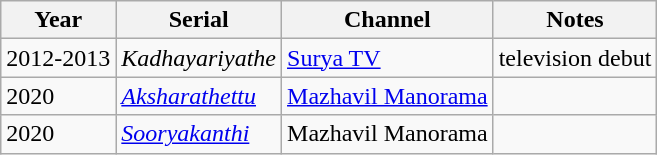<table class="wikitable">
<tr>
<th>Year</th>
<th>Serial</th>
<th>Channel</th>
<th>Notes</th>
</tr>
<tr>
<td>2012-2013</td>
<td><em>Kadhayariyathe</em></td>
<td><a href='#'>Surya TV</a></td>
<td>television debut</td>
</tr>
<tr>
<td>2020</td>
<td><em><a href='#'>Aksharathettu</a></em></td>
<td><a href='#'>Mazhavil Manorama</a></td>
<td></td>
</tr>
<tr>
<td>2020</td>
<td><em><a href='#'>Sooryakanthi</a></em></td>
<td>Mazhavil Manorama</td>
<td></td>
</tr>
</table>
